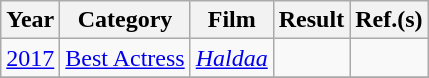<table class="wikitable sortable">
<tr style="text-align:center;">
<th>Year</th>
<th>Category</th>
<th>Film</th>
<th>Result</th>
<th>Ref.(s)</th>
</tr>
<tr>
<td><a href='#'>2017</a></td>
<td><a href='#'>Best Actress</a></td>
<td><em><a href='#'>Haldaa</a></em></td>
<td></td>
<td></td>
</tr>
<tr>
</tr>
</table>
